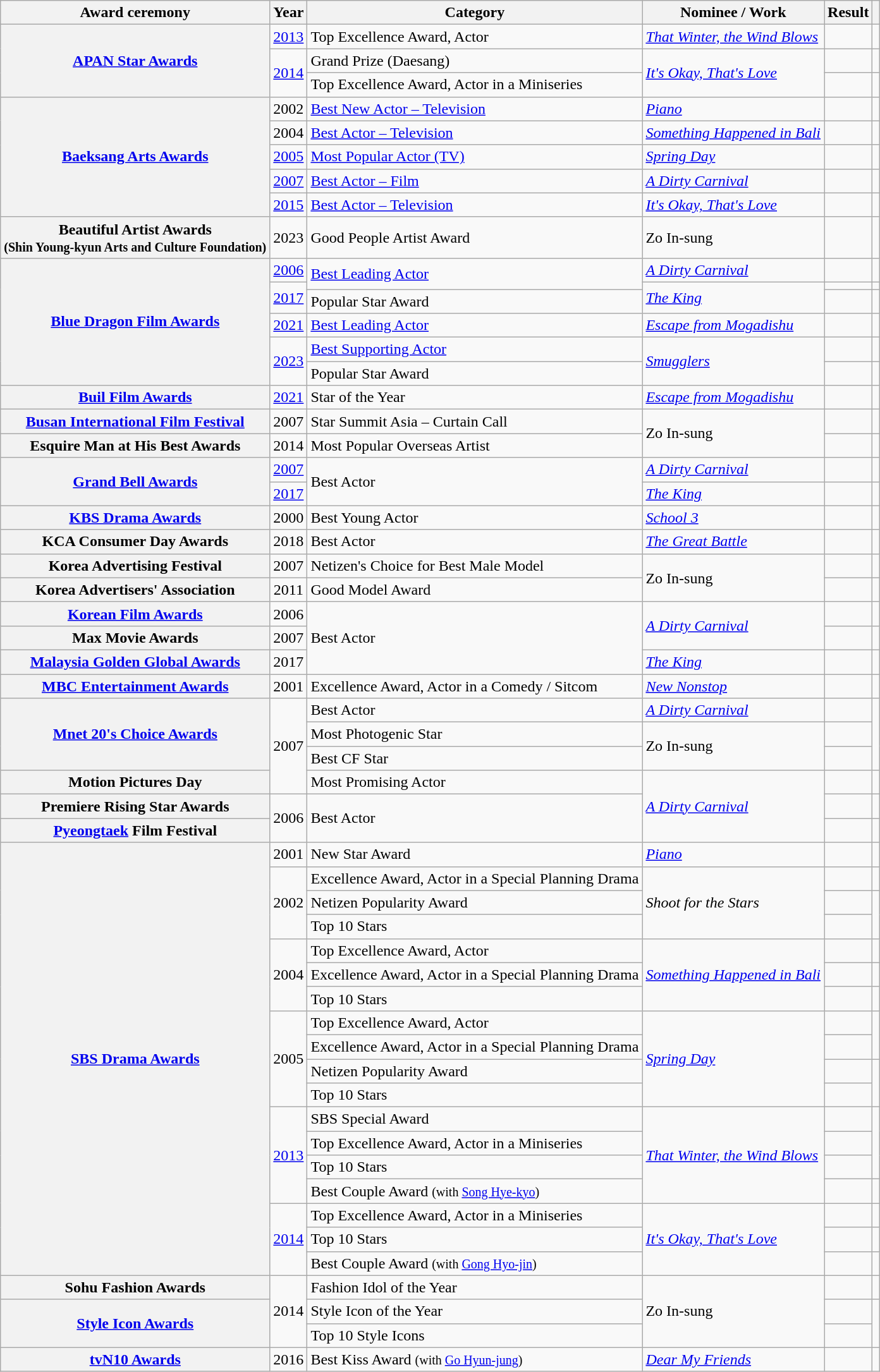<table class="wikitable plainrowheaders sortable">
<tr>
<th scope="col">Award ceremony</th>
<th scope="col">Year</th>
<th scope="col">Category</th>
<th scope="col">Nominee / Work</th>
<th scope="col">Result</th>
<th scope="col" class="unsortable"></th>
</tr>
<tr>
<th scope="row"  rowspan="3"><a href='#'>APAN Star Awards</a></th>
<td style="text-align:center"><a href='#'>2013</a></td>
<td>Top Excellence Award, Actor</td>
<td rowspan="1"><em><a href='#'>That Winter, the Wind Blows</a></em></td>
<td></td>
<td></td>
</tr>
<tr>
<td style="text-align:center" rowspan="2"><a href='#'>2014</a></td>
<td>Grand Prize (Daesang)</td>
<td rowspan="2"><em><a href='#'>It's Okay, That's Love</a></em></td>
<td></td>
<td style="text-align:center"></td>
</tr>
<tr>
<td rowspan="1">Top Excellence Award, Actor in a Miniseries</td>
<td></td>
<td></td>
</tr>
<tr>
<th scope="row" rowspan="5"><a href='#'>Baeksang Arts Awards</a></th>
<td style="text-align:center">2002</td>
<td><a href='#'>Best New Actor – Television</a></td>
<td><em><a href='#'>Piano</a></em></td>
<td></td>
<td></td>
</tr>
<tr>
<td style="text-align:center">2004</td>
<td><a href='#'>Best Actor – Television</a></td>
<td rowspan="1"><em><a href='#'>Something Happened in Bali</a></em></td>
<td></td>
<td style="text-align:center"></td>
</tr>
<tr>
<td style="text-align:center"><a href='#'>2005</a></td>
<td><a href='#'>Most Popular Actor (TV)</a></td>
<td rowspan="1"><em><a href='#'>Spring Day</a></em></td>
<td></td>
<td style="text-align:center"></td>
</tr>
<tr>
<td style="text-align:center"><a href='#'>2007</a></td>
<td><a href='#'>Best Actor – Film</a></td>
<td><em><a href='#'>A Dirty Carnival</a></em></td>
<td></td>
<td></td>
</tr>
<tr>
<td style="text-align:center"><a href='#'>2015</a></td>
<td><a href='#'>Best Actor – Television</a></td>
<td><em><a href='#'>It's Okay, That's Love</a></em></td>
<td></td>
<td></td>
</tr>
<tr>
<th scope="row">Beautiful Artist Awards <br><small>(Shin Young-kyun Arts and Culture Foundation)</small></th>
<td style="text-align:center">2023</td>
<td>Good People Artist Award</td>
<td>Zo In-sung</td>
<td></td>
<td style="text-align:center"></td>
</tr>
<tr>
<th rowspan="6" scope="row"><a href='#'>Blue Dragon Film Awards</a></th>
<td style="text-align:center"><a href='#'>2006</a></td>
<td rowspan="2"><a href='#'>Best Leading Actor</a></td>
<td><em><a href='#'>A Dirty Carnival</a></em></td>
<td></td>
<td></td>
</tr>
<tr>
<td style="text-align:center" rowspan="2"><a href='#'>2017</a></td>
<td rowspan="2"><em><a href='#'>The King</a></em></td>
<td></td>
<td style="text-align:center"></td>
</tr>
<tr>
<td>Popular Star Award</td>
<td></td>
<td style="text-align:center"></td>
</tr>
<tr>
<td style="text-align:center"><a href='#'>2021</a></td>
<td><a href='#'>Best Leading Actor</a></td>
<td rowspan="1"><em><a href='#'>Escape from Mogadishu</a></em></td>
<td></td>
<td style="text-align:center"></td>
</tr>
<tr>
<td rowspan="2" style="text-align:center"><a href='#'>2023</a></td>
<td><a href='#'>Best Supporting Actor</a></td>
<td rowspan="2"><em><a href='#'>Smugglers</a></em></td>
<td></td>
<td style="text-align:center"></td>
</tr>
<tr>
<td>Popular Star Award</td>
<td></td>
<td style="text-align:center"></td>
</tr>
<tr>
<th scope="row"  rowspan="1"><a href='#'>Buil Film Awards</a></th>
<td style="text-align:center"><a href='#'>2021</a></td>
<td>Star of the Year</td>
<td><em><a href='#'>Escape from Mogadishu</a></em></td>
<td></td>
<td style="text-align:center"></td>
</tr>
<tr>
<th scope="row"><a href='#'>Busan International Film Festival</a></th>
<td style="text-align:center">2007</td>
<td>Star Summit Asia – Curtain Call</td>
<td rowspan="2">Zo In-sung</td>
<td></td>
<td></td>
</tr>
<tr>
<th scope="row">Esquire Man at His Best Awards</th>
<td style="text-align:center">2014</td>
<td>Most Popular Overseas Artist</td>
<td></td>
<td style="text-align:center"></td>
</tr>
<tr>
<th scope="row"  rowspan="2"><a href='#'>Grand Bell Awards</a></th>
<td style="text-align:center"><a href='#'>2007</a></td>
<td rowspan="2">Best Actor</td>
<td><em><a href='#'>A Dirty Carnival</a></em></td>
<td></td>
<td></td>
</tr>
<tr>
<td style="text-align:center"><a href='#'>2017</a></td>
<td rowspan="1"><em><a href='#'>The King</a></em></td>
<td></td>
<td></td>
</tr>
<tr>
<th scope="row"  rowspan="1"><a href='#'>KBS Drama Awards</a></th>
<td style="text-align:center">2000</td>
<td>Best Young Actor</td>
<td><em><a href='#'>School 3</a></em></td>
<td></td>
<td style="text-align:center"></td>
</tr>
<tr>
<th scope="row">KCA Consumer Day Awards</th>
<td style="text-align:center">2018</td>
<td>Best Actor</td>
<td><em><a href='#'>The Great Battle</a></em></td>
<td></td>
<td style="text-align:center"></td>
</tr>
<tr>
<th scope="row">Korea Advertising Festival</th>
<td style="text-align:center">2007</td>
<td>Netizen's Choice for Best Male Model</td>
<td rowspan="2">Zo In-sung</td>
<td></td>
<td style="text-align:center"></td>
</tr>
<tr>
<th scope="row">Korea Advertisers' Association</th>
<td style="text-align:center">2011</td>
<td>Good Model Award</td>
<td></td>
<td style="text-align:center"></td>
</tr>
<tr>
<th scope="row"><a href='#'>Korean Film Awards</a></th>
<td style="text-align:center">2006</td>
<td rowspan="3">Best Actor</td>
<td rowspan="2"><em><a href='#'>A Dirty Carnival</a></em></td>
<td></td>
<td style="text-align:center"></td>
</tr>
<tr>
<th scope="row">Max Movie Awards</th>
<td style="text-align:center">2007</td>
<td></td>
<td style="text-align:center"></td>
</tr>
<tr>
<th scope="row"><a href='#'>Malaysia Golden Global Awards</a></th>
<td style="text-align:center">2017</td>
<td rowspan="1"><em><a href='#'>The King</a></em></td>
<td></td>
<td></td>
</tr>
<tr>
<th scope="row"><a href='#'>MBC Entertainment Awards</a></th>
<td style="text-align:center">2001</td>
<td>Excellence Award, Actor in a Comedy / Sitcom</td>
<td><em><a href='#'>New Nonstop</a></em></td>
<td></td>
<td style="text-align:center"></td>
</tr>
<tr>
<th scope="row" rowspan="3"><a href='#'>Mnet 20's Choice Awards</a></th>
<td style="text-align:center" rowspan="4">2007</td>
<td>Best Actor</td>
<td><em><a href='#'>A Dirty Carnival</a></em></td>
<td></td>
<td style="text-align:center" rowspan="3"></td>
</tr>
<tr>
<td>Most Photogenic Star</td>
<td rowspan="2">Zo In-sung</td>
<td></td>
</tr>
<tr>
<td>Best CF Star</td>
<td></td>
</tr>
<tr>
<th scope="row">Motion Pictures Day</th>
<td>Most Promising Actor</td>
<td rowspan="3"><em><a href='#'>A Dirty Carnival</a></em></td>
<td></td>
<td style="text-align:center"></td>
</tr>
<tr>
<th scope="row">Premiere Rising Star Awards</th>
<td style="text-align:center" rowspan="2">2006</td>
<td rowspan="2">Best Actor</td>
<td></td>
<td></td>
</tr>
<tr>
<th scope="row"><a href='#'>Pyeongtaek</a> Film Festival</th>
<td></td>
<td></td>
</tr>
<tr>
<th scope="row"  rowspan="18"><a href='#'>SBS Drama Awards</a></th>
<td style="text-align:center">2001</td>
<td>New Star Award</td>
<td><em><a href='#'>Piano</a></em></td>
<td></td>
<td style="text-align:center"></td>
</tr>
<tr>
<td style="text-align:center" rowspan="3">2002</td>
<td>Excellence Award, Actor in a Special Planning Drama</td>
<td rowspan="3"><em>Shoot for the Stars</em></td>
<td></td>
<td></td>
</tr>
<tr>
<td>Netizen Popularity Award</td>
<td></td>
<td style="text-align:center" rowspan=2></td>
</tr>
<tr>
<td>Top 10 Stars</td>
<td></td>
</tr>
<tr>
<td style="text-align:center" rowspan="3">2004</td>
<td>Top Excellence Award, Actor</td>
<td rowspan="3"><em><a href='#'>Something Happened in Bali</a></em></td>
<td></td>
<td></td>
</tr>
<tr>
<td>Excellence Award, Actor in a Special Planning Drama</td>
<td></td>
<td></td>
</tr>
<tr>
<td>Top 10 Stars</td>
<td></td>
<td style="text-align:center"></td>
</tr>
<tr>
<td style="text-align:center" rowspan="4">2005</td>
<td>Top Excellence Award, Actor</td>
<td rowspan="4"><em><a href='#'>Spring Day</a></em></td>
<td></td>
<td rowspan="2"></td>
</tr>
<tr>
<td>Excellence Award, Actor in a Special Planning Drama</td>
<td></td>
</tr>
<tr>
<td>Netizen Popularity Award</td>
<td></td>
<td style="text-align:center" rowspan=2></td>
</tr>
<tr>
<td>Top 10 Stars</td>
<td></td>
</tr>
<tr>
<td style="text-align:center" rowspan="4"><a href='#'>2013</a></td>
<td>SBS Special Award</td>
<td rowspan="4"><em><a href='#'>That Winter, the Wind Blows</a></em></td>
<td></td>
<td style="text-align:center" rowspan=3></td>
</tr>
<tr>
<td>Top Excellence Award, Actor in a Miniseries</td>
<td></td>
</tr>
<tr>
<td>Top 10 Stars</td>
<td></td>
</tr>
<tr>
<td>Best Couple Award <small>(with <a href='#'>Song Hye-kyo</a>)</small></td>
<td></td>
<td></td>
</tr>
<tr>
<td style="text-align:center" rowspan="3"><a href='#'>2014</a></td>
<td>Top Excellence Award, Actor in a Miniseries</td>
<td rowspan="3"><em><a href='#'>It's Okay, That's Love</a></em></td>
<td></td>
<td></td>
</tr>
<tr>
<td>Top 10 Stars</td>
<td></td>
<td style="text-align:center"></td>
</tr>
<tr>
<td>Best Couple Award <small>(with <a href='#'>Gong Hyo-jin</a>)</small></td>
<td></td>
<td style="text-align:center"></td>
</tr>
<tr>
<th scope="row">Sohu Fashion Awards</th>
<td style="text-align:center" rowspan="3">2014</td>
<td>Fashion Idol of the Year</td>
<td rowspan="3">Zo In-sung</td>
<td></td>
<td style="text-align:center"></td>
</tr>
<tr>
<th scope="row" rowspan="2"><a href='#'>Style Icon Awards</a></th>
<td>Style Icon of the Year</td>
<td></td>
<td style="text-align:center" rowspan="2"></td>
</tr>
<tr>
<td>Top 10 Style Icons</td>
<td></td>
</tr>
<tr>
<th scope="row"><a href='#'>tvN10 Awards</a></th>
<td style="text-align:center">2016</td>
<td>Best Kiss Award <small>(with <a href='#'>Go Hyun-jung</a>)</small></td>
<td><em><a href='#'>Dear My Friends</a></em></td>
<td></td>
<td></td>
</tr>
</table>
